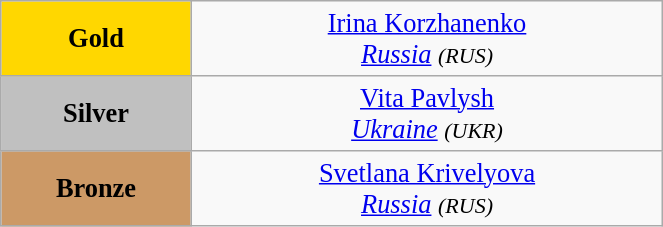<table class="wikitable" style=" text-align:center; font-size:110%;" width="35%">
<tr>
<td bgcolor="gold"><strong>Gold</strong></td>
<td> <a href='#'>Irina Korzhanenko</a><br><em><a href='#'>Russia</a> <small>(RUS)</small></em></td>
</tr>
<tr>
<td bgcolor="silver"><strong>Silver</strong></td>
<td> <a href='#'>Vita Pavlysh</a><br><em><a href='#'>Ukraine</a> <small>(UKR)</small></em></td>
</tr>
<tr>
<td bgcolor="CC9966"><strong>Bronze</strong></td>
<td> <a href='#'>Svetlana Krivelyova</a><br><em><a href='#'>Russia</a> <small>(RUS)</small></em></td>
</tr>
</table>
